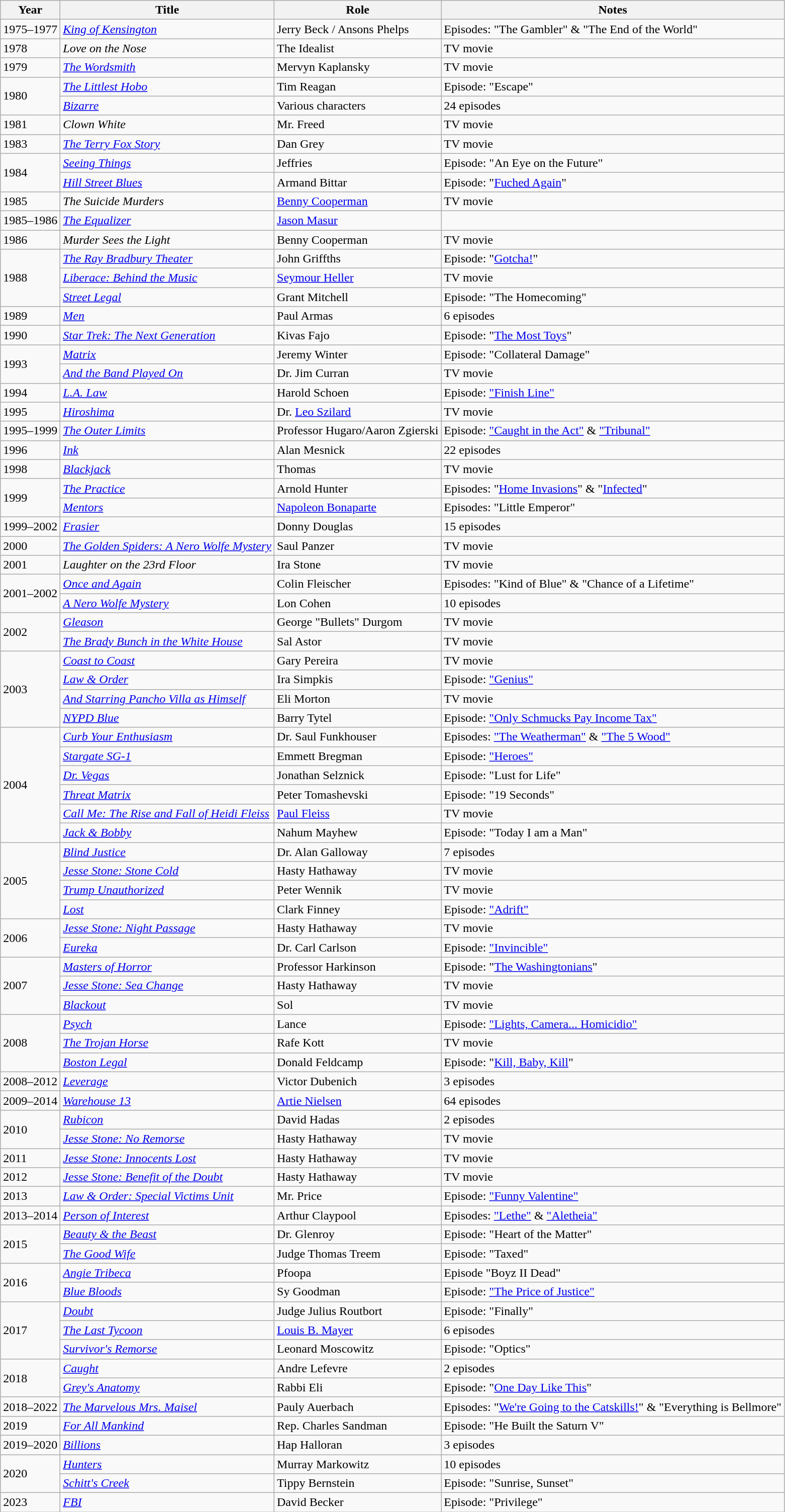<table class="wikitable sortable">
<tr>
<th>Year</th>
<th>Title</th>
<th>Role</th>
<th>Notes</th>
</tr>
<tr>
<td>1975–1977</td>
<td><em><a href='#'>King of Kensington</a></em></td>
<td>Jerry Beck / Ansons Phelps</td>
<td>Episodes: "The Gambler" & "The End of the World"</td>
</tr>
<tr>
<td>1978</td>
<td><em>Love on the Nose</em></td>
<td>The Idealist</td>
<td>TV movie</td>
</tr>
<tr>
<td>1979</td>
<td data-sort-value="Wordsmith, The"><em><a href='#'>The Wordsmith</a></em></td>
<td>Mervyn Kaplansky</td>
<td>TV movie</td>
</tr>
<tr>
<td rowspan=2>1980</td>
<td data-sort-value="Littlest Hobo, The"><em><a href='#'>The Littlest Hobo</a></em></td>
<td>Tim Reagan</td>
<td>Episode: "Escape"</td>
</tr>
<tr>
<td><em><a href='#'>Bizarre</a></em></td>
<td>Various characters</td>
<td>24 episodes</td>
</tr>
<tr>
<td>1981</td>
<td><em>Clown White</em></td>
<td>Mr. Freed</td>
<td>TV movie</td>
</tr>
<tr>
<td>1983</td>
<td data-sort-value="Terry Fox Story, The"><em><a href='#'>The Terry Fox Story</a></em></td>
<td>Dan Grey</td>
<td>TV movie</td>
</tr>
<tr>
<td rowspan=2>1984</td>
<td><em><a href='#'>Seeing Things</a></em></td>
<td>Jeffries</td>
<td>Episode: "An Eye on the Future"</td>
</tr>
<tr>
<td><em><a href='#'>Hill Street Blues</a></em></td>
<td>Armand Bittar</td>
<td>Episode: "<a href='#'>Fuched Again</a>"</td>
</tr>
<tr>
<td>1985</td>
<td data-sort-value="Suicide Murders, The"><em>The Suicide Murders</em></td>
<td><a href='#'>Benny Cooperman</a></td>
<td>TV movie</td>
</tr>
<tr>
<td>1985–1986</td>
<td data-sort-value="Equalizer, The"><em><a href='#'>The Equalizer</a></em></td>
<td><a href='#'>Jason Masur</a></td>
<td></td>
</tr>
<tr>
<td>1986</td>
<td><em>Murder Sees the Light</em></td>
<td>Benny Cooperman</td>
<td>TV movie</td>
</tr>
<tr>
<td rowspan=3>1988</td>
<td data-sort-value="Ray Bradbury Theater, The"><em><a href='#'>The Ray Bradbury Theater</a></em></td>
<td>John Griffths</td>
<td>Episode: "<a href='#'>Gotcha!</a>"</td>
</tr>
<tr>
<td><em><a href='#'>Liberace: Behind the Music</a></em></td>
<td><a href='#'>Seymour Heller</a></td>
<td>TV movie</td>
</tr>
<tr>
<td><em><a href='#'>Street Legal</a></em></td>
<td>Grant Mitchell</td>
<td>Episode: "The Homecoming"</td>
</tr>
<tr>
<td>1989</td>
<td><em><a href='#'>Men</a></em></td>
<td>Paul Armas</td>
<td>6 episodes</td>
</tr>
<tr>
<td>1990</td>
<td><em><a href='#'>Star Trek: The Next Generation</a></em></td>
<td>Kivas Fajo</td>
<td>Episode: "<a href='#'>The Most Toys</a>"</td>
</tr>
<tr>
<td rowspan=2>1993</td>
<td><em><a href='#'>Matrix</a></em></td>
<td>Jeremy Winter</td>
<td>Episode: "Collateral Damage"</td>
</tr>
<tr>
<td><em><a href='#'>And the Band Played On</a></em></td>
<td>Dr. Jim Curran</td>
<td>TV movie</td>
</tr>
<tr>
<td>1994</td>
<td><em><a href='#'>L.A. Law</a></em></td>
<td>Harold Schoen</td>
<td>Episode: <a href='#'>"Finish Line"</a></td>
</tr>
<tr>
<td>1995</td>
<td><em><a href='#'>Hiroshima</a></em></td>
<td>Dr. <a href='#'>Leo Szilard</a></td>
<td>TV movie</td>
</tr>
<tr>
<td>1995–1999</td>
<td data-sort-value="Outer Limits, The"><em><a href='#'>The Outer Limits</a></em></td>
<td>Professor Hugaro/Aaron Zgierski</td>
<td>Episode: <a href='#'>"Caught in the Act"</a> & <a href='#'>"Tribunal"</a></td>
</tr>
<tr>
<td>1996</td>
<td><em><a href='#'>Ink</a></em></td>
<td>Alan Mesnick</td>
<td>22 episodes</td>
</tr>
<tr>
<td>1998</td>
<td><em><a href='#'>Blackjack</a></em></td>
<td>Thomas</td>
<td>TV movie</td>
</tr>
<tr>
<td rowspan=2>1999</td>
<td data-sort-value="Practice, The"><em><a href='#'>The Practice</a></em></td>
<td>Arnold Hunter</td>
<td>Episodes: "<a href='#'>Home Invasions</a>" & "<a href='#'>Infected</a>"</td>
</tr>
<tr>
<td><em><a href='#'>Mentors</a></em></td>
<td><a href='#'>Napoleon Bonaparte</a></td>
<td>Episodes: "Little Emperor"</td>
</tr>
<tr>
<td>1999–2002</td>
<td><em><a href='#'>Frasier</a></em></td>
<td>Donny Douglas</td>
<td>15 episodes</td>
</tr>
<tr>
<td>2000</td>
<td data-sort-value="Golden Spiders: A Nero Wolfe Mystery, The"><em><a href='#'>The Golden Spiders: A Nero Wolfe Mystery</a></em></td>
<td>Saul Panzer</td>
<td>TV movie</td>
</tr>
<tr>
<td>2001</td>
<td><em>Laughter on the 23rd Floor</em></td>
<td>Ira Stone</td>
<td>TV movie</td>
</tr>
<tr>
<td rowspan=2>2001–2002</td>
<td><em><a href='#'>Once and Again</a></em></td>
<td>Colin Fleischer</td>
<td>Episodes: "Kind of Blue" & "Chance of a Lifetime"</td>
</tr>
<tr>
<td data-sort-value="Nero Wolfe Mystery, A"><em><a href='#'>A Nero Wolfe Mystery</a></em></td>
<td>Lon Cohen</td>
<td>10 episodes</td>
</tr>
<tr>
<td rowspan=2>2002</td>
<td><em><a href='#'>Gleason</a></em></td>
<td>George "Bullets" Durgom</td>
<td>TV movie</td>
</tr>
<tr>
<td data-sort-value="Brady Bunch in the White House, The"><em><a href='#'>The Brady Bunch in the White House</a></em></td>
<td>Sal Astor</td>
<td>TV movie</td>
</tr>
<tr>
<td rowspan=4>2003</td>
<td><em><a href='#'>Coast to Coast</a></em></td>
<td>Gary Pereira</td>
<td>TV movie</td>
</tr>
<tr>
<td><em><a href='#'>Law & Order</a></em></td>
<td>Ira Simpkis</td>
<td>Episode: <a href='#'>"Genius"</a></td>
</tr>
<tr>
<td><em><a href='#'>And Starring Pancho Villa as Himself</a></em></td>
<td>Eli Morton</td>
<td>TV movie</td>
</tr>
<tr>
<td><em><a href='#'>NYPD Blue</a></em></td>
<td>Barry Tytel</td>
<td>Episode: <a href='#'>"Only Schmucks Pay Income Tax"</a></td>
</tr>
<tr>
<td rowspan="6">2004</td>
<td><em><a href='#'>Curb Your Enthusiasm</a></em></td>
<td>Dr. Saul Funkhouser</td>
<td>Episodes: <a href='#'>"The Weatherman"</a> & <a href='#'>"The 5 Wood"</a></td>
</tr>
<tr>
<td><em><a href='#'>Stargate SG-1</a></em></td>
<td>Emmett Bregman</td>
<td>Episode: <a href='#'>"Heroes"</a></td>
</tr>
<tr>
<td><em><a href='#'>Dr. Vegas</a></em></td>
<td>Jonathan Selznick</td>
<td>Episode: "Lust for Life"</td>
</tr>
<tr>
<td><em><a href='#'>Threat Matrix</a></em></td>
<td>Peter Tomashevski</td>
<td>Episode: "19 Seconds"</td>
</tr>
<tr>
<td><em><a href='#'>Call Me: The Rise and Fall of Heidi Fleiss</a></em></td>
<td><a href='#'>Paul Fleiss</a></td>
<td>TV movie</td>
</tr>
<tr>
<td><em><a href='#'>Jack & Bobby</a></em></td>
<td>Nahum Mayhew</td>
<td>Episode: "Today I am a Man"</td>
</tr>
<tr>
<td rowspan="4">2005</td>
<td><em><a href='#'>Blind Justice</a></em></td>
<td>Dr. Alan Galloway</td>
<td>7 episodes</td>
</tr>
<tr>
<td><em><a href='#'>Jesse Stone: Stone Cold</a></em></td>
<td>Hasty Hathaway</td>
<td>TV movie</td>
</tr>
<tr>
<td><em><a href='#'>Trump Unauthorized</a></em></td>
<td>Peter Wennik</td>
<td>TV movie</td>
</tr>
<tr>
<td><em><a href='#'>Lost</a></em></td>
<td>Clark Finney</td>
<td>Episode: <a href='#'>"Adrift"</a></td>
</tr>
<tr>
<td rowspan="2">2006</td>
<td><em><a href='#'>Jesse Stone: Night Passage</a></em></td>
<td>Hasty Hathaway</td>
<td>TV movie</td>
</tr>
<tr>
<td><em><a href='#'>Eureka</a></em></td>
<td>Dr. Carl Carlson</td>
<td>Episode: <a href='#'>"Invincible"</a></td>
</tr>
<tr>
<td rowspan="3">2007</td>
<td><em><a href='#'>Masters of Horror</a></em></td>
<td>Professor Harkinson</td>
<td>Episode: "<a href='#'>The Washingtonians</a>"</td>
</tr>
<tr>
<td><em><a href='#'>Jesse Stone: Sea Change</a></em></td>
<td>Hasty Hathaway</td>
<td>TV movie</td>
</tr>
<tr>
<td><a href='#'><em>Blackout</em></a></td>
<td>Sol</td>
<td>TV movie</td>
</tr>
<tr>
<td rowspan="3">2008</td>
<td><em><a href='#'>Psych</a></em></td>
<td>Lance</td>
<td>Episode: <a href='#'>"Lights, Camera... Homicidio"</a></td>
</tr>
<tr>
<td data-sort-value="Trojan Horse, The"><em><a href='#'>The Trojan Horse</a></em></td>
<td>Rafe Kott</td>
<td>TV movie</td>
</tr>
<tr>
<td><em><a href='#'>Boston Legal</a></em></td>
<td>Donald Feldcamp</td>
<td>Episode: "<a href='#'>Kill, Baby, Kill</a>"</td>
</tr>
<tr>
<td>2008–2012</td>
<td><em><a href='#'>Leverage</a></em></td>
<td>Victor Dubenich</td>
<td>3 episodes</td>
</tr>
<tr>
<td>2009–2014</td>
<td><em><a href='#'>Warehouse 13</a></em></td>
<td><a href='#'>Artie Nielsen</a></td>
<td>64 episodes</td>
</tr>
<tr>
<td rowspan="2">2010</td>
<td><em><a href='#'>Rubicon</a></em></td>
<td>David Hadas</td>
<td>2 episodes</td>
</tr>
<tr>
<td><em><a href='#'>Jesse Stone: No Remorse</a></em></td>
<td>Hasty Hathaway</td>
<td>TV movie</td>
</tr>
<tr>
<td>2011</td>
<td><em><a href='#'>Jesse Stone: Innocents Lost</a></em></td>
<td>Hasty Hathaway</td>
<td>TV movie</td>
</tr>
<tr>
<td>2012</td>
<td><em><a href='#'>Jesse Stone: Benefit of the Doubt</a></em></td>
<td>Hasty Hathaway</td>
<td>TV movie</td>
</tr>
<tr>
<td>2013</td>
<td><em><a href='#'>Law & Order: Special Victims Unit</a></em></td>
<td>Mr. Price</td>
<td>Episode: <a href='#'>"Funny Valentine"</a></td>
</tr>
<tr>
<td>2013–2014</td>
<td><em><a href='#'>Person of Interest</a></em></td>
<td>Arthur Claypool</td>
<td>Episodes: <a href='#'>"Lethe"</a> & <a href='#'>"Aletheia"</a></td>
</tr>
<tr>
<td rowspan=2>2015</td>
<td><em><a href='#'>Beauty & the Beast</a></em></td>
<td>Dr. Glenroy</td>
<td>Episode: "Heart of the Matter"</td>
</tr>
<tr>
<td data-sort-value="Good Wife, The"><em><a href='#'>The Good Wife</a></em></td>
<td>Judge Thomas Treem</td>
<td>Episode: "Taxed"</td>
</tr>
<tr>
<td rowspan=2>2016</td>
<td><em><a href='#'>Angie Tribeca</a></em></td>
<td>Pfoopa</td>
<td>Episode "Boyz II Dead"</td>
</tr>
<tr>
<td><em><a href='#'>Blue Bloods</a></em></td>
<td>Sy Goodman</td>
<td>Episode: <a href='#'>"The Price of Justice"</a></td>
</tr>
<tr>
<td rowspan=3>2017</td>
<td><em><a href='#'>Doubt</a></em></td>
<td>Judge Julius Routbort</td>
<td>Episode: "Finally"</td>
</tr>
<tr>
<td data-sort-value="Last Tycoon, The"><em><a href='#'>The Last Tycoon</a></em></td>
<td><a href='#'>Louis B. Mayer</a></td>
<td>6 episodes</td>
</tr>
<tr>
<td><em><a href='#'>Survivor's Remorse</a></em></td>
<td>Leonard Moscowitz</td>
<td>Episode: "Optics"</td>
</tr>
<tr>
<td rowspan=2>2018</td>
<td><em><a href='#'>Caught</a></em></td>
<td>Andre Lefevre</td>
<td>2 episodes</td>
</tr>
<tr>
<td><em><a href='#'>Grey's Anatomy</a></em></td>
<td>Rabbi Eli</td>
<td>Episode: "<a href='#'>One Day Like This</a>"</td>
</tr>
<tr>
<td>2018–2022</td>
<td data-sort-value="Marvelous Mrs. Maisel, The"><em><a href='#'>The Marvelous Mrs. Maisel</a></em></td>
<td>Pauly Auerbach</td>
<td>Episodes: "<a href='#'>We're Going to the Catskills!</a>" & "Everything is Bellmore"</td>
</tr>
<tr>
<td>2019</td>
<td><em><a href='#'>For All Mankind</a></em></td>
<td>Rep. Charles Sandman</td>
<td>Episode: "He Built the Saturn V"</td>
</tr>
<tr>
<td>2019–2020</td>
<td><em><a href='#'>Billions</a></em></td>
<td>Hap Halloran</td>
<td>3 episodes</td>
</tr>
<tr>
<td rowspan=2>2020</td>
<td><em><a href='#'>Hunters</a></em></td>
<td>Murray Markowitz</td>
<td>10 episodes</td>
</tr>
<tr>
<td><em><a href='#'>Schitt's Creek</a></em></td>
<td>Tippy Bernstein</td>
<td>Episode: "Sunrise, Sunset"</td>
</tr>
<tr>
<td>2023</td>
<td><em><a href='#'>FBI</a></em></td>
<td>David Becker</td>
<td>Episode: "Privilege"</td>
</tr>
</table>
